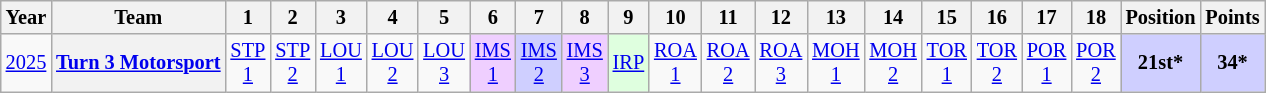<table class="wikitable" style="text-align:center; font-size:85%">
<tr>
<th>Year</th>
<th>Team</th>
<th>1</th>
<th>2</th>
<th>3</th>
<th>4</th>
<th>5</th>
<th>6</th>
<th>7</th>
<th>8</th>
<th>9</th>
<th>10</th>
<th>11</th>
<th>12</th>
<th>13</th>
<th>14</th>
<th>15</th>
<th>16</th>
<th>17</th>
<th>18</th>
<th>Position</th>
<th>Points</th>
</tr>
<tr>
<td><a href='#'>2025</a></td>
<th nowrap><a href='#'>Turn 3 Motorsport</a></th>
<td><a href='#'>STP<br>1</a></td>
<td><a href='#'>STP<br>2</a></td>
<td><a href='#'>LOU<br>1</a></td>
<td><a href='#'>LOU<br>2</a></td>
<td><a href='#'>LOU<br>3</a></td>
<td style="background:#EFCFFF;"><a href='#'>IMS<br>1</a><br></td>
<td style="background:#CFCFFF;"><a href='#'>IMS<br>2</a><br></td>
<td style="background:#EFCFFF;"><a href='#'>IMS<br>3</a><br></td>
<td style="background:#DFFFDF;"><a href='#'>IRP</a><br></td>
<td><a href='#'>ROA<br>1</a></td>
<td><a href='#'>ROA<br>2</a></td>
<td><a href='#'>ROA<br>3</a></td>
<td><a href='#'>MOH<br>1</a></td>
<td><a href='#'>MOH<br>2</a></td>
<td><a href='#'>TOR<br>1</a></td>
<td><a href='#'>TOR<br>2</a></td>
<td><a href='#'>POR<br>1</a></td>
<td><a href='#'>POR<br>2</a></td>
<th style="background:#CFCFFF;">21st*</th>
<th style="background:#CFCFFF;">34*</th>
</tr>
</table>
